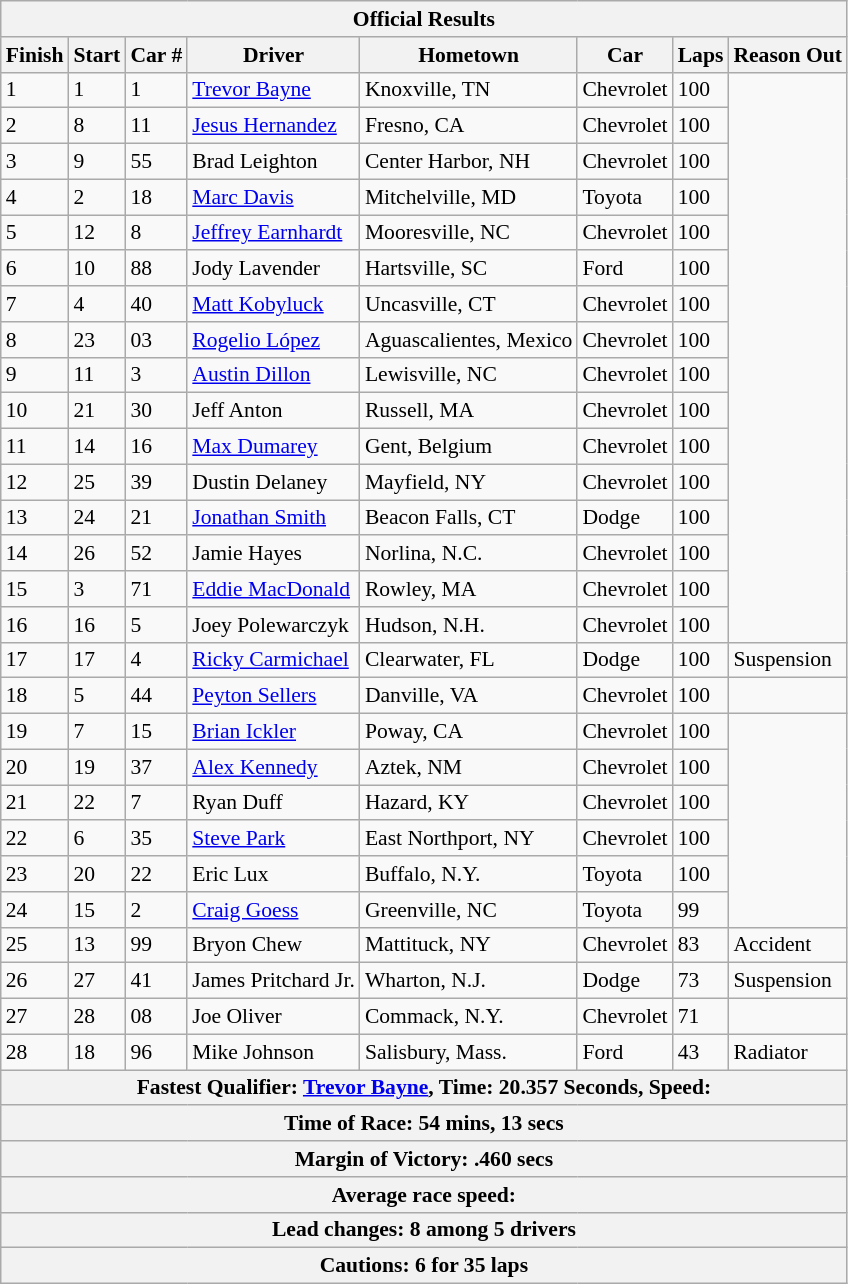<table class="wikitable" style="font-size: 90%;">
<tr>
<th colspan=9>Official Results</th>
</tr>
<tr>
<th>Finish</th>
<th>Start</th>
<th>Car #</th>
<th>Driver</th>
<th>Hometown</th>
<th>Car</th>
<th>Laps</th>
<th>Reason Out</th>
</tr>
<tr>
<td>1</td>
<td>1</td>
<td>1</td>
<td><a href='#'>Trevor Bayne</a></td>
<td>Knoxville, TN</td>
<td>Chevrolet</td>
<td>100</td>
</tr>
<tr>
<td>2</td>
<td>8</td>
<td>11</td>
<td><a href='#'>Jesus Hernandez</a></td>
<td>Fresno, CA</td>
<td>Chevrolet</td>
<td>100</td>
</tr>
<tr>
<td>3</td>
<td>9</td>
<td>55</td>
<td>Brad Leighton</td>
<td>Center Harbor, NH</td>
<td>Chevrolet</td>
<td>100</td>
</tr>
<tr>
<td>4</td>
<td>2</td>
<td>18</td>
<td><a href='#'>Marc Davis</a></td>
<td>Mitchelville, MD</td>
<td>Toyota</td>
<td>100</td>
</tr>
<tr>
<td>5</td>
<td>12</td>
<td>8</td>
<td><a href='#'>Jeffrey Earnhardt</a></td>
<td>Mooresville, NC</td>
<td>Chevrolet</td>
<td>100</td>
</tr>
<tr>
<td>6</td>
<td>10</td>
<td>88</td>
<td>Jody Lavender</td>
<td>Hartsville, SC</td>
<td>Ford</td>
<td>100</td>
</tr>
<tr>
<td>7</td>
<td>4</td>
<td>40</td>
<td><a href='#'>Matt Kobyluck</a></td>
<td>Uncasville, CT</td>
<td>Chevrolet</td>
<td>100</td>
</tr>
<tr>
<td>8</td>
<td>23</td>
<td>03</td>
<td><a href='#'>Rogelio López</a></td>
<td>Aguascalientes, Mexico</td>
<td>Chevrolet</td>
<td>100</td>
</tr>
<tr>
<td>9</td>
<td>11</td>
<td>3</td>
<td><a href='#'>Austin Dillon</a></td>
<td>Lewisville, NC</td>
<td>Chevrolet</td>
<td>100</td>
</tr>
<tr>
<td>10</td>
<td>21</td>
<td>30</td>
<td>Jeff Anton</td>
<td>Russell, MA</td>
<td>Chevrolet</td>
<td>100</td>
</tr>
<tr>
<td>11</td>
<td>14</td>
<td>16</td>
<td><a href='#'>Max Dumarey</a></td>
<td>Gent, Belgium</td>
<td>Chevrolet</td>
<td>100</td>
</tr>
<tr>
<td>12</td>
<td>25</td>
<td>39</td>
<td>Dustin Delaney</td>
<td>Mayfield, NY</td>
<td>Chevrolet</td>
<td>100</td>
</tr>
<tr>
<td>13</td>
<td>24</td>
<td>21</td>
<td><a href='#'>Jonathan Smith</a></td>
<td>Beacon Falls, CT</td>
<td>Dodge</td>
<td>100</td>
</tr>
<tr>
<td>14</td>
<td>26</td>
<td>52</td>
<td>Jamie Hayes</td>
<td>Norlina, N.C.</td>
<td>Chevrolet</td>
<td>100</td>
</tr>
<tr>
<td>15</td>
<td>3</td>
<td>71</td>
<td><a href='#'>Eddie MacDonald</a></td>
<td>Rowley, MA</td>
<td>Chevrolet</td>
<td>100</td>
</tr>
<tr>
<td>16</td>
<td>16</td>
<td>5</td>
<td>Joey Polewarczyk</td>
<td>Hudson, N.H.</td>
<td>Chevrolet</td>
<td>100</td>
</tr>
<tr>
<td>17</td>
<td>17</td>
<td>4</td>
<td><a href='#'>Ricky Carmichael</a></td>
<td>Clearwater, FL</td>
<td>Dodge</td>
<td>100</td>
<td>Suspension</td>
</tr>
<tr>
<td>18</td>
<td>5</td>
<td>44</td>
<td><a href='#'>Peyton Sellers</a></td>
<td>Danville, VA</td>
<td>Chevrolet</td>
<td>100</td>
<td></td>
</tr>
<tr>
<td>19</td>
<td>7</td>
<td>15</td>
<td><a href='#'>Brian Ickler</a></td>
<td>Poway, CA</td>
<td>Chevrolet</td>
<td>100</td>
</tr>
<tr>
<td>20</td>
<td>19</td>
<td>37</td>
<td><a href='#'>Alex Kennedy</a></td>
<td>Aztek, NM</td>
<td>Chevrolet</td>
<td>100</td>
</tr>
<tr>
<td>21</td>
<td>22</td>
<td>7</td>
<td>Ryan Duff</td>
<td>Hazard, KY</td>
<td>Chevrolet</td>
<td>100</td>
</tr>
<tr>
<td>22</td>
<td>6</td>
<td>35</td>
<td><a href='#'>Steve Park</a></td>
<td>East Northport, NY</td>
<td>Chevrolet</td>
<td>100</td>
</tr>
<tr>
<td>23</td>
<td>20</td>
<td>22</td>
<td>Eric Lux</td>
<td>Buffalo, N.Y.</td>
<td>Toyota</td>
<td>100</td>
</tr>
<tr>
<td>24</td>
<td>15</td>
<td>2</td>
<td><a href='#'>Craig Goess</a></td>
<td>Greenville, NC</td>
<td>Toyota</td>
<td>99</td>
</tr>
<tr>
<td>25</td>
<td>13</td>
<td>99</td>
<td>Bryon Chew</td>
<td>Mattituck, NY</td>
<td>Chevrolet</td>
<td>83</td>
<td>Accident</td>
</tr>
<tr>
<td>26</td>
<td>27</td>
<td>41</td>
<td>James Pritchard Jr.</td>
<td>Wharton, N.J.</td>
<td>Dodge</td>
<td>73</td>
<td>Suspension</td>
</tr>
<tr>
<td>27</td>
<td>28</td>
<td>08</td>
<td>Joe Oliver</td>
<td>Commack, N.Y.</td>
<td>Chevrolet</td>
<td>71</td>
<td></td>
</tr>
<tr>
<td>28</td>
<td>18</td>
<td>96</td>
<td>Mike Johnson</td>
<td>Salisbury, Mass.</td>
<td>Ford</td>
<td>43</td>
<td>Radiator</td>
</tr>
<tr>
<th colspan=9>Fastest Qualifier: <a href='#'>Trevor Bayne</a>, Time: 20.357 Seconds, Speed: </th>
</tr>
<tr>
<th colspan=9>Time of Race: 54 mins, 13 secs</th>
</tr>
<tr>
<th colspan=9>Margin of Victory: .460 secs</th>
</tr>
<tr>
<th colspan=9>Average race speed: </th>
</tr>
<tr>
<th colspan=9>Lead changes: 8 among 5 drivers</th>
</tr>
<tr>
<th colspan=9>Cautions: 6 for 35 laps</th>
</tr>
</table>
